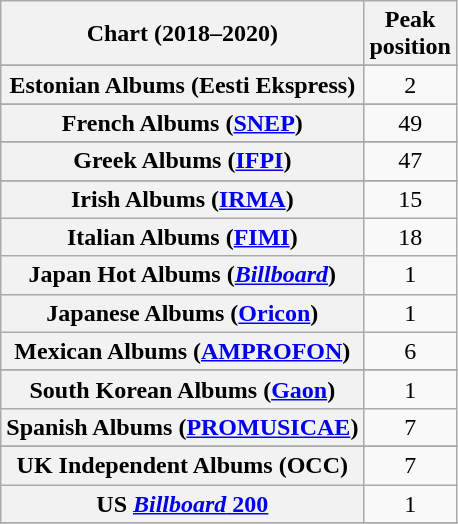<table class="wikitable sortable plainrowheaders" style="text-align:center">
<tr>
<th scope="col">Chart (2018–2020)</th>
<th scope="col">Peak<br>position</th>
</tr>
<tr>
</tr>
<tr>
</tr>
<tr>
</tr>
<tr>
</tr>
<tr>
</tr>
<tr>
</tr>
<tr>
</tr>
<tr>
<th scope="row">Estonian Albums (Eesti Ekspress)</th>
<td>2</td>
</tr>
<tr>
</tr>
<tr>
<th scope="row">French Albums (<a href='#'>SNEP</a>)</th>
<td>49</td>
</tr>
<tr>
</tr>
<tr>
<th scope="row">Greek Albums (<a href='#'>IFPI</a>)</th>
<td>47</td>
</tr>
<tr>
</tr>
<tr>
<th scope="row">Irish Albums (<a href='#'>IRMA</a>)</th>
<td>15</td>
</tr>
<tr>
<th scope="row">Italian Albums (<a href='#'>FIMI</a>)</th>
<td>18</td>
</tr>
<tr>
<th scope="row">Japan Hot Albums (<em><a href='#'>Billboard</a></em>)</th>
<td>1</td>
</tr>
<tr>
<th scope="row">Japanese Albums (<a href='#'>Oricon</a>)</th>
<td>1</td>
</tr>
<tr>
<th scope="row">Mexican Albums (<a href='#'>AMPROFON</a>)</th>
<td>6</td>
</tr>
<tr>
</tr>
<tr>
</tr>
<tr>
</tr>
<tr>
</tr>
<tr>
<th scope="row">South Korean Albums (<a href='#'>Gaon</a>)</th>
<td>1</td>
</tr>
<tr>
<th scope="row">Spanish Albums (<a href='#'>PROMUSICAE</a>)</th>
<td>7</td>
</tr>
<tr>
</tr>
<tr>
</tr>
<tr>
</tr>
<tr>
<th scope="row">UK Independent Albums (OCC)</th>
<td>7</td>
</tr>
<tr>
<th scope="row">US <a href='#'><em>Billboard</em> 200</a></th>
<td>1</td>
</tr>
<tr>
</tr>
<tr>
</tr>
<tr>
</tr>
</table>
